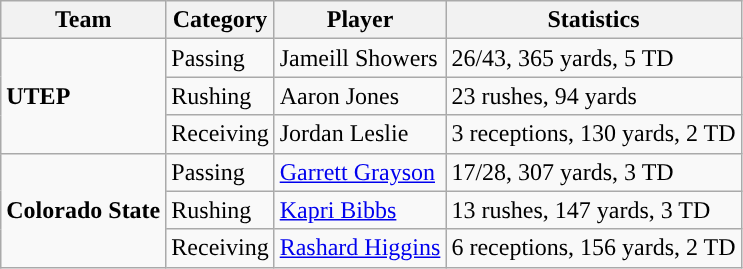<table class="wikitable" style="float: left;">
<tr>
<th>Team</th>
<th>Category</th>
<th>Player</th>
<th>Statistics</th>
</tr>
<tr>
<td rowspan=3><strong>UTEP</strong></td>
<td>Passing</td>
<td>Jameill Showers</td>
<td>26/43, 365 yards, 5 TD</td>
</tr>
<tr>
<td>Rushing</td>
<td>Aaron Jones</td>
<td>23 rushes, 94 yards</td>
</tr>
<tr>
<td>Receiving</td>
<td>Jordan Leslie</td>
<td>3 receptions, 130 yards, 2 TD</td>
</tr>
<tr>
<td rowspan=3><strong>Colorado State</strong></td>
<td>Passing</td>
<td><a href='#'>Garrett Grayson</a></td>
<td>17/28, 307 yards, 3 TD</td>
</tr>
<tr>
<td>Rushing</td>
<td><a href='#'>Kapri Bibbs</a></td>
<td>13 rushes, 147 yards, 3 TD</td>
</tr>
<tr>
<td>Receiving</td>
<td><a href='#'>Rashard Higgins</a></td>
<td>6 receptions, 156 yards, 2 TD</td>
</tr>
</table>
